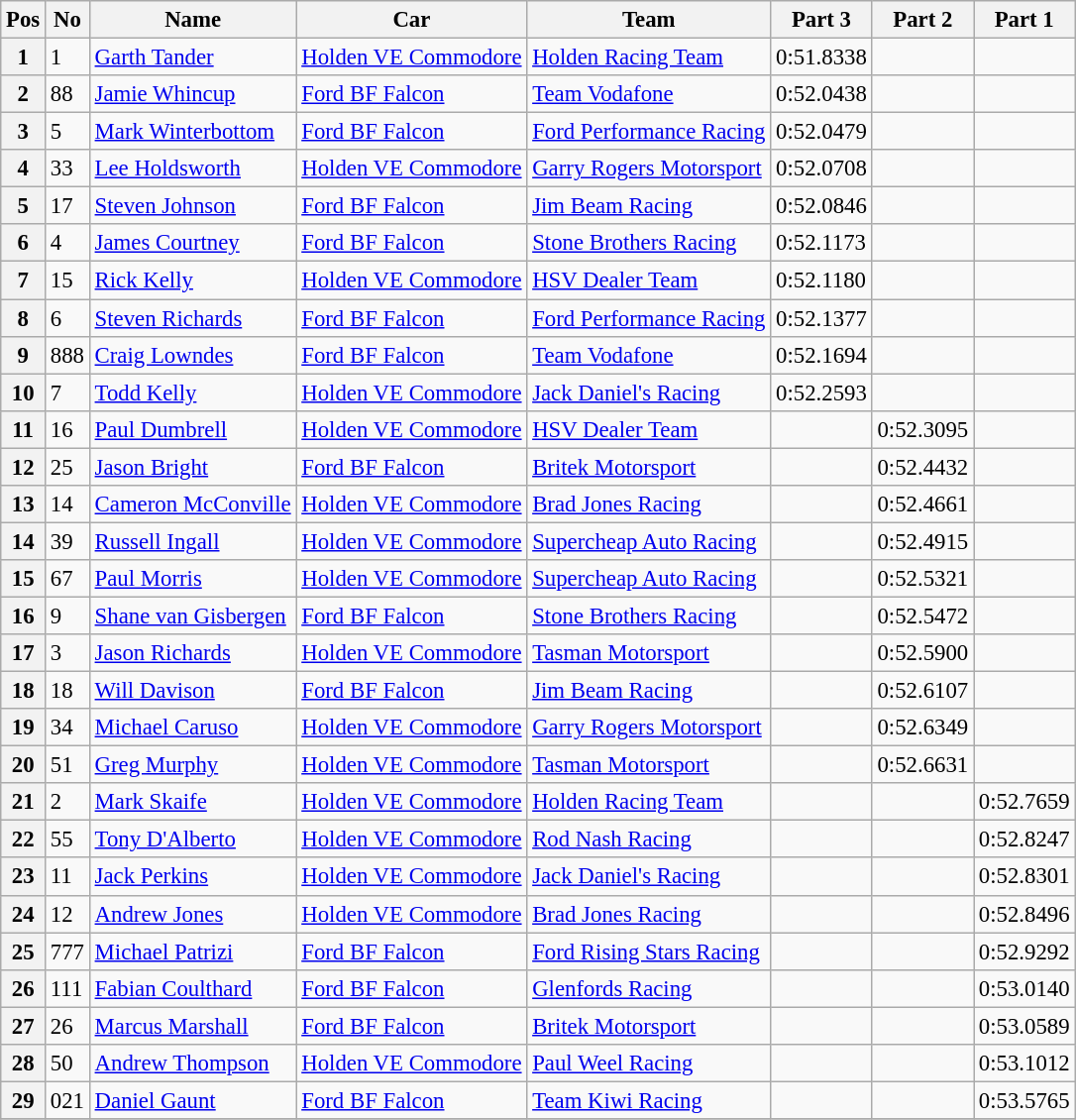<table class="wikitable" style="font-size: 95%;">
<tr>
<th>Pos</th>
<th>No</th>
<th>Name</th>
<th>Car</th>
<th>Team</th>
<th>Part 3</th>
<th>Part 2</th>
<th>Part 1</th>
</tr>
<tr>
<th>1</th>
<td>1</td>
<td><a href='#'>Garth Tander</a></td>
<td><a href='#'>Holden VE Commodore</a></td>
<td><a href='#'>Holden Racing Team</a></td>
<td>0:51.8338</td>
<td></td>
<td></td>
</tr>
<tr>
<th>2</th>
<td>88</td>
<td><a href='#'>Jamie Whincup</a></td>
<td><a href='#'>Ford BF Falcon</a></td>
<td><a href='#'>Team Vodafone</a></td>
<td>0:52.0438</td>
<td></td>
<td></td>
</tr>
<tr>
<th>3</th>
<td>5</td>
<td><a href='#'>Mark Winterbottom</a></td>
<td><a href='#'>Ford BF Falcon</a></td>
<td><a href='#'>Ford Performance Racing</a></td>
<td>0:52.0479</td>
<td></td>
<td></td>
</tr>
<tr>
<th>4</th>
<td>33</td>
<td><a href='#'>Lee Holdsworth</a></td>
<td><a href='#'>Holden VE Commodore</a></td>
<td><a href='#'>Garry Rogers Motorsport</a></td>
<td>0:52.0708</td>
<td></td>
<td></td>
</tr>
<tr>
<th>5</th>
<td>17</td>
<td><a href='#'>Steven Johnson</a></td>
<td><a href='#'>Ford BF Falcon</a></td>
<td><a href='#'>Jim Beam Racing</a></td>
<td>0:52.0846</td>
<td></td>
<td></td>
</tr>
<tr>
<th>6</th>
<td>4</td>
<td><a href='#'>James Courtney</a></td>
<td><a href='#'>Ford BF Falcon</a></td>
<td><a href='#'>Stone Brothers Racing</a></td>
<td>0:52.1173</td>
<td></td>
<td></td>
</tr>
<tr>
<th>7</th>
<td>15</td>
<td><a href='#'>Rick Kelly</a></td>
<td><a href='#'>Holden VE Commodore</a></td>
<td><a href='#'>HSV Dealer Team</a></td>
<td>0:52.1180</td>
<td></td>
<td></td>
</tr>
<tr>
<th>8</th>
<td>6</td>
<td><a href='#'>Steven Richards</a></td>
<td><a href='#'>Ford BF Falcon</a></td>
<td><a href='#'>Ford Performance Racing</a></td>
<td>0:52.1377</td>
<td></td>
<td></td>
</tr>
<tr>
<th>9</th>
<td>888</td>
<td><a href='#'>Craig Lowndes</a></td>
<td><a href='#'>Ford BF Falcon</a></td>
<td><a href='#'>Team Vodafone</a></td>
<td>0:52.1694</td>
<td></td>
<td></td>
</tr>
<tr>
<th>10</th>
<td>7</td>
<td><a href='#'>Todd Kelly</a></td>
<td><a href='#'>Holden VE Commodore</a></td>
<td><a href='#'>Jack Daniel's Racing</a></td>
<td>0:52.2593</td>
<td></td>
<td></td>
</tr>
<tr>
<th>11</th>
<td>16</td>
<td><a href='#'>Paul Dumbrell</a></td>
<td><a href='#'>Holden VE Commodore</a></td>
<td><a href='#'>HSV Dealer Team</a></td>
<td></td>
<td>0:52.3095</td>
<td></td>
</tr>
<tr>
<th>12</th>
<td>25</td>
<td><a href='#'>Jason Bright</a></td>
<td><a href='#'>Ford BF Falcon</a></td>
<td><a href='#'>Britek Motorsport</a></td>
<td></td>
<td>0:52.4432</td>
<td></td>
</tr>
<tr>
<th>13</th>
<td>14</td>
<td><a href='#'>Cameron McConville</a></td>
<td><a href='#'>Holden VE Commodore</a></td>
<td><a href='#'>Brad Jones Racing</a></td>
<td></td>
<td>0:52.4661</td>
<td></td>
</tr>
<tr>
<th>14</th>
<td>39</td>
<td><a href='#'>Russell Ingall</a></td>
<td><a href='#'>Holden VE Commodore</a></td>
<td><a href='#'>Supercheap Auto Racing</a></td>
<td></td>
<td>0:52.4915</td>
<td></td>
</tr>
<tr>
<th>15</th>
<td>67</td>
<td><a href='#'>Paul Morris</a></td>
<td><a href='#'>Holden VE Commodore</a></td>
<td><a href='#'>Supercheap Auto Racing</a></td>
<td></td>
<td>0:52.5321</td>
<td></td>
</tr>
<tr>
<th>16</th>
<td>9</td>
<td><a href='#'>Shane van Gisbergen</a></td>
<td><a href='#'>Ford BF Falcon</a></td>
<td><a href='#'>Stone Brothers Racing</a></td>
<td></td>
<td>0:52.5472</td>
<td></td>
</tr>
<tr>
<th>17</th>
<td>3</td>
<td><a href='#'>Jason Richards</a></td>
<td><a href='#'>Holden VE Commodore</a></td>
<td><a href='#'>Tasman Motorsport</a></td>
<td></td>
<td>0:52.5900</td>
<td></td>
</tr>
<tr>
<th>18</th>
<td>18</td>
<td><a href='#'>Will Davison</a></td>
<td><a href='#'>Ford BF Falcon</a></td>
<td><a href='#'>Jim Beam Racing</a></td>
<td></td>
<td>0:52.6107</td>
<td></td>
</tr>
<tr>
<th>19</th>
<td>34</td>
<td><a href='#'>Michael Caruso</a></td>
<td><a href='#'>Holden VE Commodore</a></td>
<td><a href='#'>Garry Rogers Motorsport</a></td>
<td></td>
<td>0:52.6349</td>
<td></td>
</tr>
<tr>
<th>20</th>
<td>51</td>
<td><a href='#'>Greg Murphy</a></td>
<td><a href='#'>Holden VE Commodore</a></td>
<td><a href='#'>Tasman Motorsport</a></td>
<td></td>
<td>0:52.6631</td>
<td></td>
</tr>
<tr>
<th>21</th>
<td>2</td>
<td><a href='#'>Mark Skaife</a></td>
<td><a href='#'>Holden VE Commodore</a></td>
<td><a href='#'>Holden Racing Team</a></td>
<td></td>
<td></td>
<td>0:52.7659</td>
</tr>
<tr>
<th>22</th>
<td>55</td>
<td><a href='#'>Tony D'Alberto</a></td>
<td><a href='#'>Holden VE Commodore</a></td>
<td><a href='#'>Rod Nash Racing</a></td>
<td></td>
<td></td>
<td>0:52.8247</td>
</tr>
<tr>
<th>23</th>
<td>11</td>
<td><a href='#'>Jack Perkins</a></td>
<td><a href='#'>Holden VE Commodore</a></td>
<td><a href='#'>Jack Daniel's Racing</a></td>
<td></td>
<td></td>
<td>0:52.8301</td>
</tr>
<tr>
<th>24</th>
<td>12</td>
<td><a href='#'>Andrew Jones</a></td>
<td><a href='#'>Holden VE Commodore</a></td>
<td><a href='#'>Brad Jones Racing</a></td>
<td></td>
<td></td>
<td>0:52.8496</td>
</tr>
<tr>
<th>25</th>
<td>777</td>
<td><a href='#'>Michael Patrizi</a></td>
<td><a href='#'>Ford BF Falcon</a></td>
<td><a href='#'>Ford Rising Stars Racing</a></td>
<td></td>
<td></td>
<td>0:52.9292</td>
</tr>
<tr>
<th>26</th>
<td>111</td>
<td><a href='#'>Fabian Coulthard</a></td>
<td><a href='#'>Ford BF Falcon</a></td>
<td><a href='#'>Glenfords Racing</a></td>
<td></td>
<td></td>
<td>0:53.0140</td>
</tr>
<tr>
<th>27</th>
<td>26</td>
<td><a href='#'>Marcus Marshall</a></td>
<td><a href='#'>Ford BF Falcon</a></td>
<td><a href='#'>Britek Motorsport</a></td>
<td></td>
<td></td>
<td>0:53.0589</td>
</tr>
<tr>
<th>28</th>
<td>50</td>
<td><a href='#'>Andrew Thompson</a></td>
<td><a href='#'>Holden VE Commodore</a></td>
<td><a href='#'>Paul Weel Racing</a></td>
<td></td>
<td></td>
<td>0:53.1012</td>
</tr>
<tr>
<th>29</th>
<td>021</td>
<td><a href='#'>Daniel Gaunt</a></td>
<td><a href='#'>Ford BF Falcon</a></td>
<td><a href='#'>Team Kiwi Racing</a></td>
<td></td>
<td></td>
<td>0:53.5765</td>
</tr>
<tr>
</tr>
</table>
